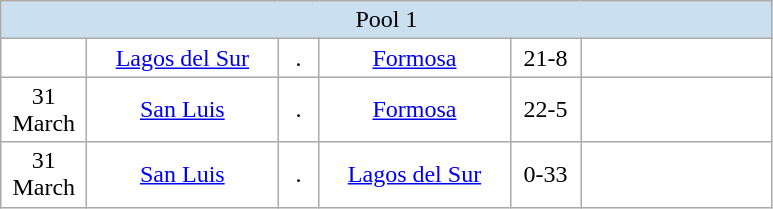<table class="wikitable" style="text-align:center">
<tr style="background:#cadff0;">
<td style="text-align:center;" colspan="6">Pool 1</td>
</tr>
<tr style="background:#fff;">
<td width=50></td>
<td width=120><a href='#'>Lagos del Sur</a></td>
<td width=20>.</td>
<td width=120><a href='#'>Formosa</a></td>
<td width=40>21-8</td>
<td width=120></td>
</tr>
<tr style="background:#fff;">
<td width=50>31 March</td>
<td width=120><a href='#'>San Luis</a></td>
<td width=20>.</td>
<td width=120><a href='#'>Formosa</a></td>
<td width=40>22-5</td>
<td width=120></td>
</tr>
<tr style="background:#fff;">
<td width=50>31 March</td>
<td width=120><a href='#'>San Luis</a></td>
<td width=20>.</td>
<td width=120><a href='#'>Lagos del Sur</a></td>
<td width=40>0-33</td>
<td width=120></td>
</tr>
</table>
